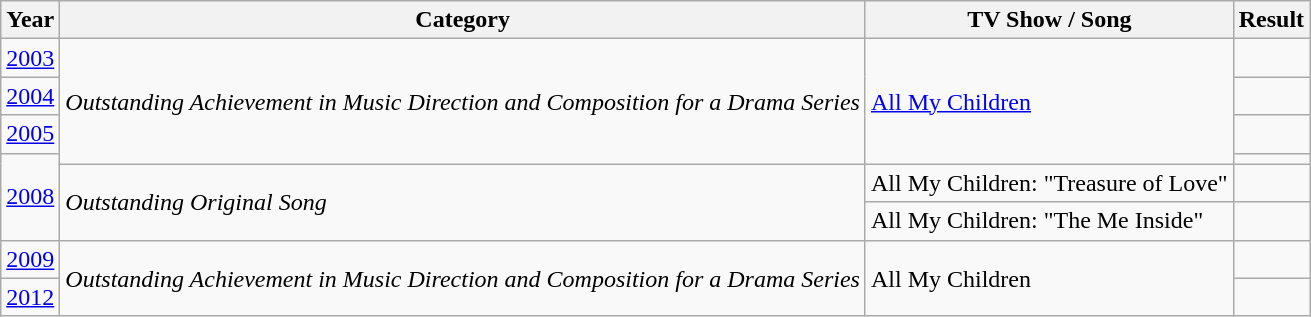<table class=wikitable>
<tr>
<th>Year</th>
<th>Category</th>
<th>TV Show / Song</th>
<th>Result</th>
</tr>
<tr>
<td><a href='#'>2003</a></td>
<td rowspan=4><em>Outstanding Achievement in Music Direction and Composition for a Drama Series</em></td>
<td rowspan=4><a href='#'>All My Children</a></td>
<td></td>
</tr>
<tr>
<td><a href='#'>2004</a></td>
<td></td>
</tr>
<tr>
<td><a href='#'>2005</a></td>
<td></td>
</tr>
<tr>
<td rowspan=3><a href='#'>2008</a></td>
<td></td>
</tr>
<tr>
<td rowspan=2><em>Outstanding Original Song</em></td>
<td>All My Children: "Treasure of Love"</td>
<td></td>
</tr>
<tr>
<td>All My Children: "The Me Inside"</td>
<td></td>
</tr>
<tr>
<td><a href='#'>2009</a></td>
<td rowspan=2><em>Outstanding Achievement in Music Direction and Composition for a Drama Series</em></td>
<td rowspan=2>All My Children</td>
<td></td>
</tr>
<tr>
<td><a href='#'>2012</a></td>
<td></td>
</tr>
</table>
